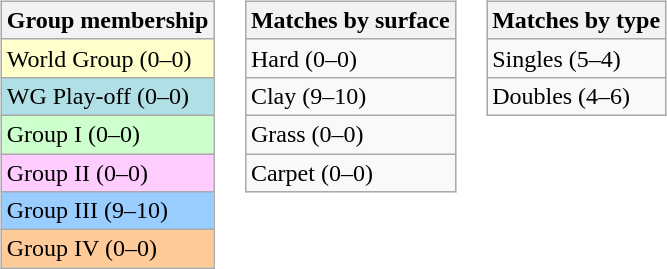<table>
<tr valign=top>
<td><br><table class=wikitable>
<tr>
<th>Group membership</th>
</tr>
<tr bgcolor=#FFFFCC>
<td>World Group (0–0)</td>
</tr>
<tr style="background:#B0E0E6;">
<td>WG Play-off (0–0)</td>
</tr>
<tr bgcolor=#CCFFCC>
<td>Group I (0–0)</td>
</tr>
<tr bgcolor=#FFCCFF>
<td>Group II (0–0)</td>
</tr>
<tr bgcolor=#99CCFF>
<td>Group III (9–10)</td>
</tr>
<tr bgcolor=#FFCC99>
<td>Group IV (0–0)</td>
</tr>
</table>
</td>
<td><br><table class=wikitable>
<tr>
<th>Matches by surface</th>
</tr>
<tr>
<td>Hard (0–0)</td>
</tr>
<tr>
<td>Clay (9–10)</td>
</tr>
<tr>
<td>Grass (0–0)</td>
</tr>
<tr>
<td>Carpet (0–0)</td>
</tr>
</table>
</td>
<td><br><table class=wikitable>
<tr>
<th>Matches by type</th>
</tr>
<tr>
<td>Singles (5–4)</td>
</tr>
<tr>
<td>Doubles (4–6)</td>
</tr>
</table>
</td>
</tr>
</table>
